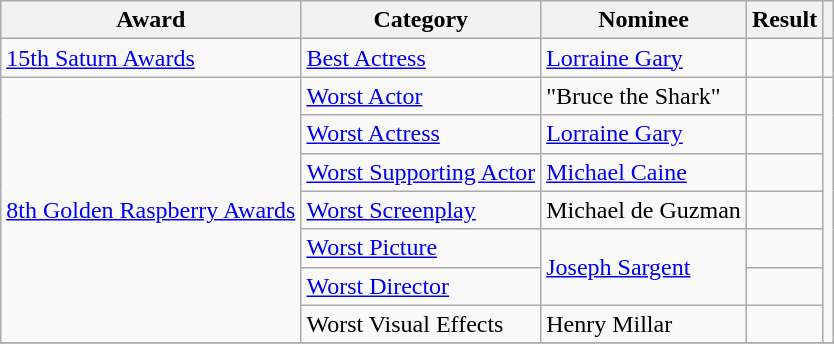<table class="wikitable sortable">
<tr>
<th>Award</th>
<th>Category</th>
<th>Nominee</th>
<th>Result</th>
<th></th>
</tr>
<tr>
<td><a href='#'>15th Saturn Awards</a></td>
<td><a href='#'>Best Actress</a></td>
<td><a href='#'>Lorraine Gary</a></td>
<td></td>
<td></td>
</tr>
<tr>
<td rowspan="7"><a href='#'>8th Golden Raspberry Awards</a></td>
<td><a href='#'>Worst Actor</a></td>
<td>"Bruce the Shark"</td>
<td></td>
<td rowspan="7"></td>
</tr>
<tr>
<td><a href='#'>Worst Actress</a></td>
<td><a href='#'>Lorraine Gary</a></td>
<td></td>
</tr>
<tr>
<td><a href='#'>Worst Supporting Actor</a></td>
<td><a href='#'>Michael Caine</a></td>
<td></td>
</tr>
<tr>
<td><a href='#'>Worst Screenplay</a></td>
<td>Michael de Guzman</td>
<td></td>
</tr>
<tr>
<td><a href='#'>Worst Picture</a></td>
<td rowspan=2><a href='#'>Joseph Sargent</a></td>
<td></td>
</tr>
<tr>
<td><a href='#'>Worst Director</a></td>
<td></td>
</tr>
<tr>
<td>Worst Visual Effects</td>
<td>Henry Millar</td>
<td></td>
</tr>
<tr>
</tr>
</table>
